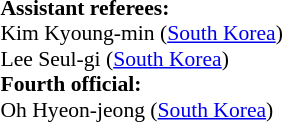<table style="width:50%;font-size:90%">
<tr>
<td><br><strong>Assistant referees:</strong>
<br>Kim Kyoung-min (<a href='#'>South Korea</a>)
<br>Lee Seul-gi (<a href='#'>South Korea</a>)
<br><strong>Fourth official:</strong>
<br>Oh Hyeon-jeong (<a href='#'>South Korea</a>)</td>
</tr>
</table>
